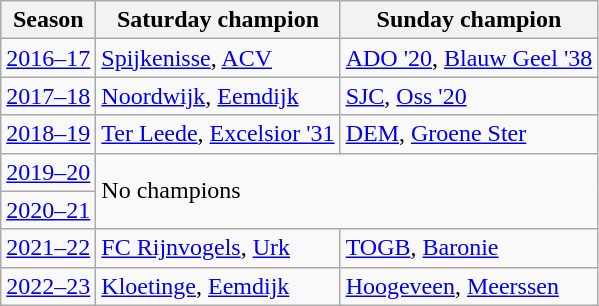<table class="wikitable">
<tr>
<th>Season</th>
<th>Saturday champion</th>
<th>Sunday champion</th>
</tr>
<tr>
<td><a href='#'>2016–17</a></td>
<td><a href='#'>Spijkenisse</a>, <a href='#'>ACV</a></td>
<td><a href='#'>ADO '20</a>, <a href='#'>Blauw Geel '38</a></td>
</tr>
<tr>
<td><a href='#'>2017–18</a></td>
<td><a href='#'>Noordwijk</a>, <a href='#'>Eemdijk</a></td>
<td><a href='#'>SJC</a>, <a href='#'>Oss '20</a></td>
</tr>
<tr>
<td><a href='#'>2018–19</a></td>
<td><a href='#'>Ter Leede</a>, <a href='#'>Excelsior '31</a></td>
<td><a href='#'>DEM</a>, <a href='#'>Groene Ster</a></td>
</tr>
<tr>
<td><a href='#'>2019–20</a></td>
<td colspan="2" rowspan="2">No champions</td>
</tr>
<tr>
<td><a href='#'>2020–21</a></td>
</tr>
<tr>
<td><a href='#'>2021–22</a></td>
<td><a href='#'>FC Rijnvogels</a>, <a href='#'>Urk</a></td>
<td><a href='#'>TOGB</a>, <a href='#'>Baronie</a></td>
</tr>
<tr>
<td><a href='#'>2022–23</a></td>
<td><a href='#'>Kloetinge</a>, <a href='#'>Eemdijk</a></td>
<td><a href='#'>Hoogeveen</a>, <a href='#'>Meerssen</a></td>
</tr>
</table>
